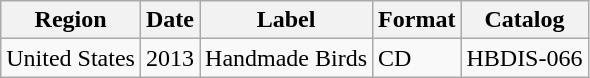<table class="wikitable">
<tr>
<th>Region</th>
<th>Date</th>
<th>Label</th>
<th>Format</th>
<th>Catalog</th>
</tr>
<tr>
<td>United States</td>
<td>2013</td>
<td>Handmade Birds</td>
<td>CD</td>
<td>HBDIS-066</td>
</tr>
</table>
